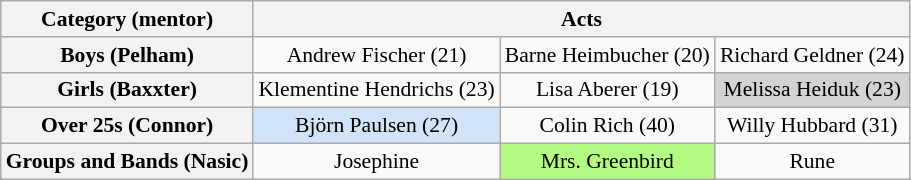<table class="wikitable" style="font-size:90%; text-align:center">
<tr>
<th>Category (mentor)</th>
<th colspan="3">Acts</th>
</tr>
<tr>
<th>Boys (Pelham)</th>
<td>Andrew Fischer (21)</td>
<td>Barne Heimbucher (20)</td>
<td>Richard Geldner (24)</td>
</tr>
<tr>
<th>Girls (Baxxter)</th>
<td>Klementine Hendrichs (23)</td>
<td>Lisa Aberer (19)</td>
<td style="background:lightgrey">Melissa Heiduk (23)</td>
</tr>
<tr>
<th>Over 25s (Connor)</th>
<td style="background:#d1e3f8">Björn Paulsen (27)</td>
<td>Colin Rich (40)</td>
<td>Willy Hubbard (31)</td>
</tr>
<tr>
<th>Groups and Bands (Nasic)</th>
<td>Josephine</td>
<td style="background:#B4FB84">Mrs. Greenbird</td>
<td>Rune</td>
</tr>
</table>
